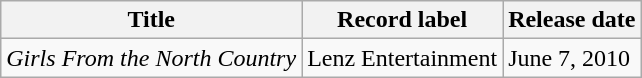<table class="wikitable">
<tr>
<th>Title</th>
<th>Record label</th>
<th>Release date</th>
</tr>
<tr>
<td><em>Girls From the North Country</em></td>
<td>Lenz Entertainment</td>
<td>June 7, 2010</td>
</tr>
</table>
